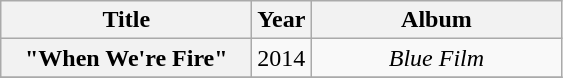<table class="wikitable plainrowheaders" style="text-align:center;">
<tr>
<th scope="col" rowspan="1" style="width:10em;">Title</th>
<th scope="col" rowspan="1">Year</th>
<th scope="col" rowspan="1" style="width:10em;">Album</th>
</tr>
<tr>
<th scope="row">"When We're Fire"</th>
<td>2014</td>
<td><em>Blue Film</em></td>
</tr>
<tr>
</tr>
</table>
